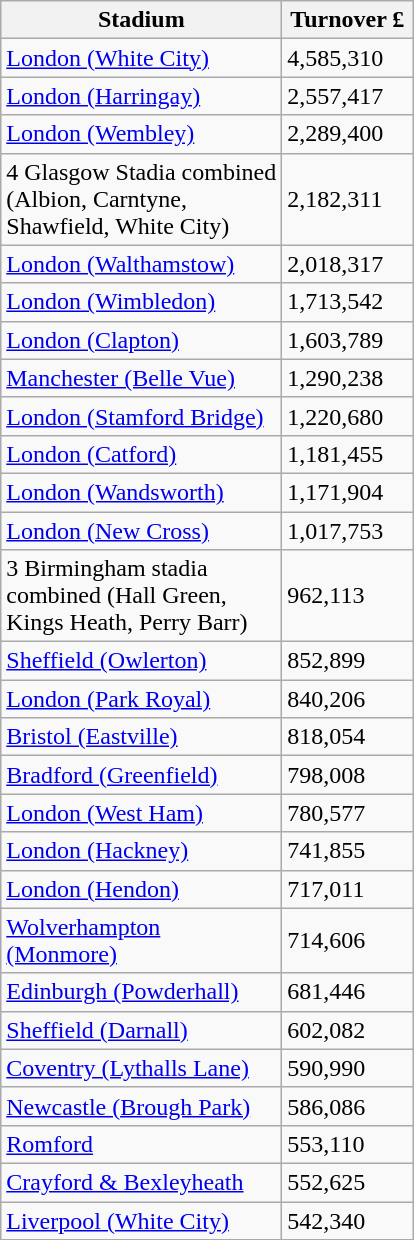<table class="wikitable">
<tr>
<th width=180>Stadium</th>
<th width=80>Turnover £</th>
</tr>
<tr>
<td><a href='#'>London (White City)</a></td>
<td>4,585,310</td>
</tr>
<tr>
<td><a href='#'>London (Harringay)</a></td>
<td>2,557,417</td>
</tr>
<tr>
<td><a href='#'>London (Wembley)</a></td>
<td>2,289,400</td>
</tr>
<tr>
<td>4 Glasgow Stadia combined (Albion, Carntyne, Shawfield, White City)</td>
<td>2,182,311</td>
</tr>
<tr>
<td><a href='#'>London (Walthamstow)</a></td>
<td>2,018,317</td>
</tr>
<tr>
<td><a href='#'>London (Wimbledon)</a></td>
<td>1,713,542</td>
</tr>
<tr>
<td><a href='#'>London (Clapton)</a></td>
<td>1,603,789</td>
</tr>
<tr>
<td><a href='#'>Manchester (Belle Vue)</a></td>
<td>1,290,238</td>
</tr>
<tr>
<td><a href='#'>London (Stamford Bridge)</a></td>
<td>1,220,680</td>
</tr>
<tr>
<td><a href='#'>London (Catford)</a></td>
<td>1,181,455</td>
</tr>
<tr>
<td><a href='#'>London (Wandsworth)</a></td>
<td>1,171,904</td>
</tr>
<tr>
<td><a href='#'>London (New Cross)</a></td>
<td>1,017,753</td>
</tr>
<tr>
<td>3 Birmingham stadia combined (Hall Green, Kings Heath, Perry Barr)</td>
<td>962,113</td>
</tr>
<tr>
<td><a href='#'>Sheffield (Owlerton)</a></td>
<td>852,899</td>
</tr>
<tr>
<td><a href='#'>London (Park Royal)</a></td>
<td>840,206</td>
</tr>
<tr>
<td><a href='#'>Bristol (Eastville)</a></td>
<td>818,054</td>
</tr>
<tr>
<td><a href='#'>Bradford (Greenfield)</a></td>
<td>798,008</td>
</tr>
<tr>
<td><a href='#'>London (West Ham)</a></td>
<td>780,577</td>
</tr>
<tr>
<td><a href='#'>London (Hackney)</a></td>
<td>741,855</td>
</tr>
<tr>
<td><a href='#'>London (Hendon)</a></td>
<td>717,011</td>
</tr>
<tr>
<td><a href='#'>Wolverhampton (Monmore)</a></td>
<td>714,606</td>
</tr>
<tr>
<td><a href='#'>Edinburgh (Powderhall)</a></td>
<td>681,446</td>
</tr>
<tr>
<td><a href='#'>Sheffield (Darnall)</a></td>
<td>602,082</td>
</tr>
<tr>
<td><a href='#'>Coventry (Lythalls Lane)</a></td>
<td>590,990</td>
</tr>
<tr>
<td><a href='#'>Newcastle (Brough Park)</a></td>
<td>586,086</td>
</tr>
<tr>
<td><a href='#'>Romford</a></td>
<td>553,110</td>
</tr>
<tr>
<td><a href='#'>Crayford & Bexleyheath</a></td>
<td>552,625</td>
</tr>
<tr>
<td><a href='#'>Liverpool (White City)</a></td>
<td>542,340</td>
</tr>
</table>
